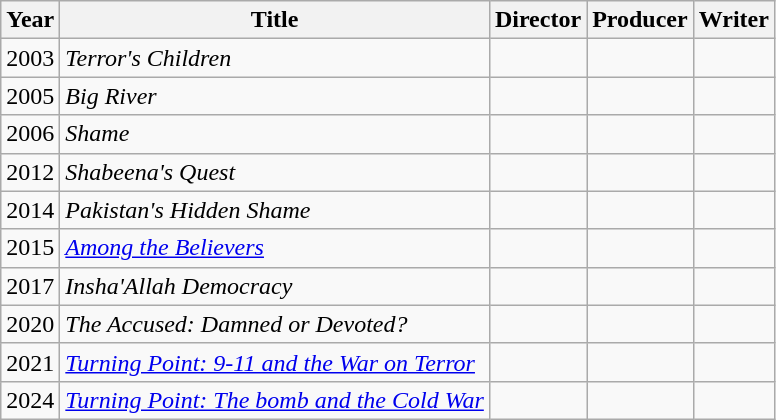<table class="wikitable sortable">
<tr>
<th>Year</th>
<th>Title</th>
<th>Director</th>
<th>Producer</th>
<th>Writer</th>
</tr>
<tr>
<td>2003</td>
<td><em>Terror's Children</em></td>
<td></td>
<td></td>
<td></td>
</tr>
<tr>
<td>2005</td>
<td><em>Big River</em></td>
<td></td>
<td></td>
<td></td>
</tr>
<tr>
<td>2006</td>
<td><em>Shame</em></td>
<td></td>
<td></td>
<td></td>
</tr>
<tr>
<td>2012</td>
<td><em>Shabeena's Quest</em></td>
<td></td>
<td></td>
<td></td>
</tr>
<tr>
<td>2014</td>
<td><em>Pakistan's Hidden Shame</em></td>
<td></td>
<td></td>
<td></td>
</tr>
<tr>
<td>2015</td>
<td><em><a href='#'>Among the Believers</a></em></td>
<td></td>
<td></td>
<td></td>
</tr>
<tr>
<td>2017</td>
<td><em>Insha'Allah Democracy</em></td>
<td></td>
<td></td>
<td></td>
</tr>
<tr>
<td>2020</td>
<td><em>The Accused: Damned or Devoted?</em></td>
<td></td>
<td></td>
<td></td>
</tr>
<tr>
<td>2021</td>
<td><em><a href='#'>Turning Point: 9-11 and the War on Terror</a></em></td>
<td></td>
<td></td>
<td></td>
</tr>
<tr>
<td>2024</td>
<td><em><a href='#'>Turning Point: The bomb and the Cold War</a></em></td>
<td></td>
<td></td>
<td></td>
</tr>
</table>
